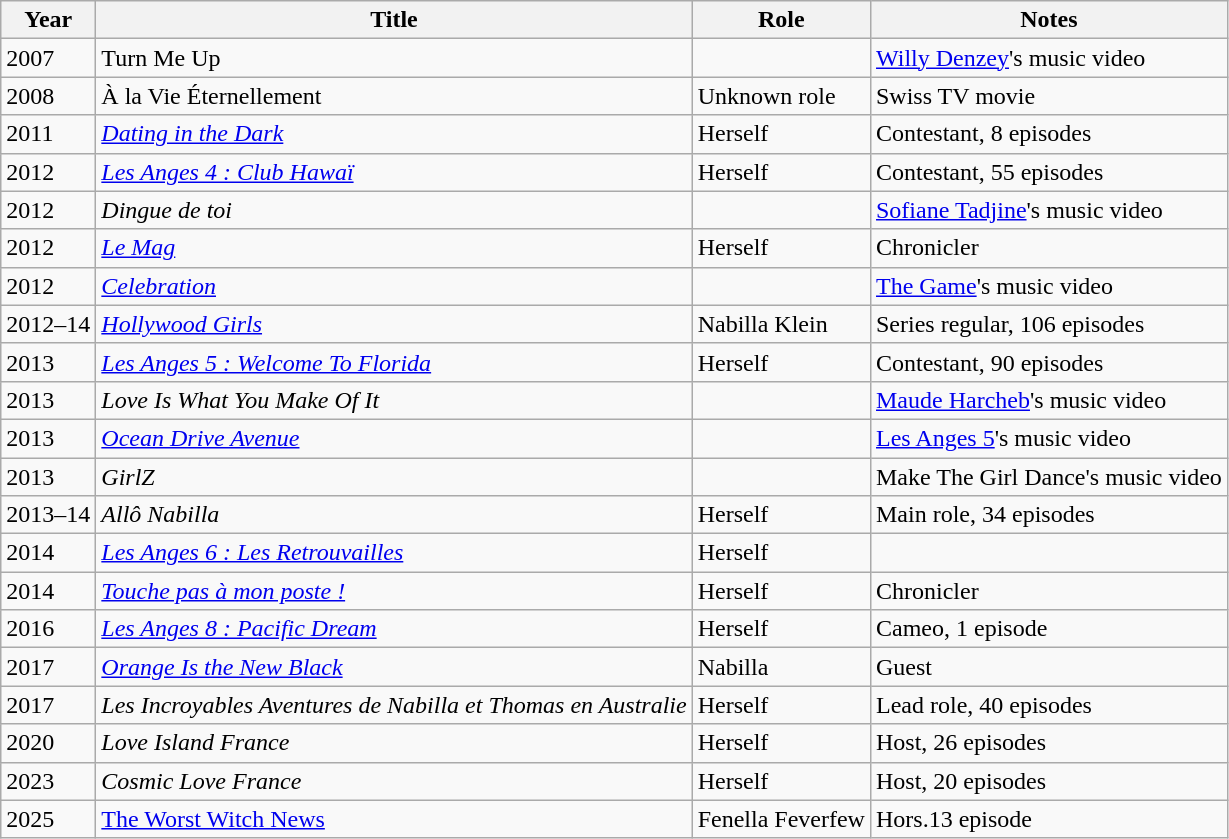<table class="wikitable sortable">
<tr>
<th>Year</th>
<th>Title</th>
<th>Role</th>
<th class="unsortable">Notes</th>
</tr>
<tr>
<td>2007</td>
<td>Turn Me Up</td>
<td></td>
<td><a href='#'>Willy Denzey</a>'s music video</td>
</tr>
<tr>
<td>2008</td>
<td>À la Vie Éternellement</td>
<td>Unknown role</td>
<td>Swiss TV movie</td>
</tr>
<tr>
<td>2011</td>
<td><em><a href='#'>Dating in the Dark</a></em></td>
<td>Herself</td>
<td>Contestant, 8 episodes</td>
</tr>
<tr>
<td>2012</td>
<td><em><a href='#'>Les Anges 4 : Club Hawaï</a></em></td>
<td>Herself</td>
<td>Contestant, 55 episodes</td>
</tr>
<tr>
<td>2012</td>
<td><em>Dingue de toi</em></td>
<td></td>
<td><a href='#'>Sofiane Tadjine</a>'s music video</td>
</tr>
<tr>
<td>2012</td>
<td><em><a href='#'>Le Mag</a></em></td>
<td>Herself</td>
<td>Chronicler</td>
</tr>
<tr>
<td>2012</td>
<td><em><a href='#'>Celebration</a></em></td>
<td></td>
<td><a href='#'>The Game</a>'s music video</td>
</tr>
<tr>
<td>2012–14</td>
<td><em><a href='#'>Hollywood Girls</a></em></td>
<td>Nabilla Klein</td>
<td>Series regular, 106 episodes</td>
</tr>
<tr>
<td>2013</td>
<td><em><a href='#'>Les Anges 5 : Welcome To Florida</a></em></td>
<td>Herself</td>
<td>Contestant, 90 episodes</td>
</tr>
<tr>
<td>2013</td>
<td><em>Love Is What You Make Of It</em></td>
<td></td>
<td><a href='#'>Maude Harcheb</a>'s music video</td>
</tr>
<tr>
<td>2013</td>
<td><em><a href='#'>Ocean Drive Avenue</a></em></td>
<td></td>
<td><a href='#'>Les Anges 5</a>'s music video</td>
</tr>
<tr>
<td>2013</td>
<td><em>GirlZ</em></td>
<td></td>
<td>Make The Girl Dance's music video</td>
</tr>
<tr>
<td>2013–14</td>
<td><em>Allô Nabilla</em></td>
<td>Herself</td>
<td>Main role, 34 episodes</td>
</tr>
<tr>
<td>2014</td>
<td><em><a href='#'>Les Anges 6 : Les Retrouvailles</a></em></td>
<td>Herself</td>
<td></td>
</tr>
<tr>
<td>2014</td>
<td><em><a href='#'>Touche pas à mon poste ! </a></em></td>
<td>Herself</td>
<td>Chronicler</td>
</tr>
<tr>
<td>2016</td>
<td><em><a href='#'>Les Anges 8 : Pacific Dream</a></em></td>
<td>Herself</td>
<td>Cameo, 1 episode</td>
</tr>
<tr>
<td>2017</td>
<td><em><a href='#'>Orange Is the New Black</a></em></td>
<td>Nabilla</td>
<td>Guest</td>
</tr>
<tr>
<td>2017</td>
<td><em>Les Incroyables Aventures de Nabilla et Thomas en Australie</em></td>
<td>Herself</td>
<td>Lead role, 40 episodes</td>
</tr>
<tr>
<td>2020</td>
<td><em>Love Island France</em></td>
<td>Herself</td>
<td>Host, 26 episodes</td>
</tr>
<tr>
<td>2023</td>
<td><em>Cosmic Love France</em></td>
<td>Herself</td>
<td>Host, 20 episodes</td>
</tr>
<tr>
<td>2025</td>
<td><a href='#'>The Worst Witch News</a></td>
<td>Fenella Feverfew</td>
<td>Hors.13 episode</td>
</tr>
</table>
